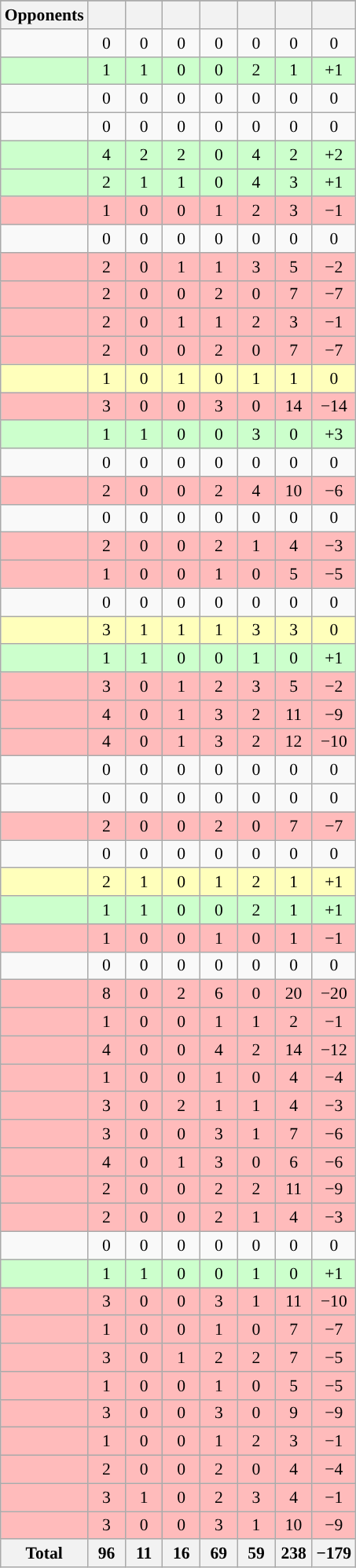<table class="wikitable sortable collapsed" style="text-align: center; font-size: 90%;">
<tr>
</tr>
<tr>
<th>Opponents</th>
<th width=25></th>
<th width=25></th>
<th width=25></th>
<th width=25></th>
<th width=25></th>
<th width=25></th>
<th width=25></th>
</tr>
<tr>
<td align="left"></td>
<td>0</td>
<td>0</td>
<td>0</td>
<td>0</td>
<td>0</td>
<td>0</td>
<td>0</td>
</tr>
<tr bgcolor="#CCFFCC">
<td align="left"></td>
<td>1</td>
<td>1</td>
<td>0</td>
<td>0</td>
<td>2</td>
<td>1</td>
<td>+1</td>
</tr>
<tr>
<td align="left"></td>
<td>0</td>
<td>0</td>
<td>0</td>
<td>0</td>
<td>0</td>
<td>0</td>
<td>0</td>
</tr>
<tr>
<td align="left"></td>
<td>0</td>
<td>0</td>
<td>0</td>
<td>0</td>
<td>0</td>
<td>0</td>
<td>0</td>
</tr>
<tr bgcolor="#CCFFCC">
<td align="left"></td>
<td>4</td>
<td>2</td>
<td>2</td>
<td>0</td>
<td>4</td>
<td>2</td>
<td>+2</td>
</tr>
<tr bgcolor="#CCFFCC">
<td align="left"></td>
<td>2</td>
<td>1</td>
<td>1</td>
<td>0</td>
<td>4</td>
<td>3</td>
<td>+1</td>
</tr>
<tr bgcolor="#FFBBBB">
<td align="left"></td>
<td>1</td>
<td>0</td>
<td>0</td>
<td>1</td>
<td>2</td>
<td>3</td>
<td>−1</td>
</tr>
<tr>
<td align="left"></td>
<td>0</td>
<td>0</td>
<td>0</td>
<td>0</td>
<td>0</td>
<td>0</td>
<td>0</td>
</tr>
<tr bgcolor="#FFBBBB">
<td align="left"></td>
<td>2</td>
<td>0</td>
<td>1</td>
<td>1</td>
<td>3</td>
<td>5</td>
<td>−2</td>
</tr>
<tr bgcolor="#FFBBBB">
<td align="left"></td>
<td>2</td>
<td>0</td>
<td>0</td>
<td>2</td>
<td>0</td>
<td>7</td>
<td>−7</td>
</tr>
<tr bgcolor="#FFBBBB">
<td align="left"></td>
<td>2</td>
<td>0</td>
<td>1</td>
<td>1</td>
<td>2</td>
<td>3</td>
<td>−1</td>
</tr>
<tr bgcolor="#FFBBBB">
<td align="left"></td>
<td>2</td>
<td>0</td>
<td>0</td>
<td>2</td>
<td>0</td>
<td>7</td>
<td>−7</td>
</tr>
<tr bgcolor="#FFFFBB">
<td align="left"></td>
<td>1</td>
<td>0</td>
<td>1</td>
<td>0</td>
<td>1</td>
<td>1</td>
<td>0</td>
</tr>
<tr bgcolor="#FFBBBB">
<td align="left"></td>
<td>3</td>
<td>0</td>
<td>0</td>
<td>3</td>
<td>0</td>
<td>14</td>
<td>−14</td>
</tr>
<tr bgcolor="#CCFFCC">
<td align="left"></td>
<td>1</td>
<td>1</td>
<td>0</td>
<td>0</td>
<td>3</td>
<td>0</td>
<td>+3</td>
</tr>
<tr>
<td align="left"></td>
<td>0</td>
<td>0</td>
<td>0</td>
<td>0</td>
<td>0</td>
<td>0</td>
<td>0</td>
</tr>
<tr bgcolor="#FFBBBB">
<td align="left"></td>
<td>2</td>
<td>0</td>
<td>0</td>
<td>2</td>
<td>4</td>
<td>10</td>
<td>−6</td>
</tr>
<tr>
<td align="left"></td>
<td>0</td>
<td>0</td>
<td>0</td>
<td>0</td>
<td>0</td>
<td>0</td>
<td>0</td>
</tr>
<tr bgcolor="#FFBBBB">
<td align="left"></td>
<td>2</td>
<td>0</td>
<td>0</td>
<td>2</td>
<td>1</td>
<td>4</td>
<td>−3</td>
</tr>
<tr bgcolor="#FFBBBB">
<td align="left"></td>
<td>1</td>
<td>0</td>
<td>0</td>
<td>1</td>
<td>0</td>
<td>5</td>
<td>−5</td>
</tr>
<tr>
<td align="left"></td>
<td>0</td>
<td>0</td>
<td>0</td>
<td>0</td>
<td>0</td>
<td>0</td>
<td>0</td>
</tr>
<tr bgcolor="#FFFFBB">
<td align="left"></td>
<td>3</td>
<td>1</td>
<td>1</td>
<td>1</td>
<td>3</td>
<td>3</td>
<td>0</td>
</tr>
<tr bgcolor="#CCFFCC">
<td align="left"></td>
<td>1</td>
<td>1</td>
<td>0</td>
<td>0</td>
<td>1</td>
<td>0</td>
<td>+1</td>
</tr>
<tr bgcolor="#FFBBBB">
<td align="left"></td>
<td>3</td>
<td>0</td>
<td>1</td>
<td>2</td>
<td>3</td>
<td>5</td>
<td>−2</td>
</tr>
<tr bgcolor="#FFBBBB">
<td align="left"></td>
<td>4</td>
<td>0</td>
<td>1</td>
<td>3</td>
<td>2</td>
<td>11</td>
<td>−9</td>
</tr>
<tr bgcolor="#FFBBBB">
<td align="left"></td>
<td>4</td>
<td>0</td>
<td>1</td>
<td>3</td>
<td>2</td>
<td>12</td>
<td>−10</td>
</tr>
<tr>
<td align="left"></td>
<td>0</td>
<td>0</td>
<td>0</td>
<td>0</td>
<td>0</td>
<td>0</td>
<td>0</td>
</tr>
<tr>
<td align="left"></td>
<td>0</td>
<td>0</td>
<td>0</td>
<td>0</td>
<td>0</td>
<td>0</td>
<td>0</td>
</tr>
<tr bgcolor="#FFBBBB">
<td align="left"></td>
<td>2</td>
<td>0</td>
<td>0</td>
<td>2</td>
<td>0</td>
<td>7</td>
<td>−7</td>
</tr>
<tr>
<td align="left"></td>
<td>0</td>
<td>0</td>
<td>0</td>
<td>0</td>
<td>0</td>
<td>0</td>
<td>0</td>
</tr>
<tr bgcolor="#FFFFBB">
<td align="left"></td>
<td>2</td>
<td>1</td>
<td>0</td>
<td>1</td>
<td>2</td>
<td>1</td>
<td>+1</td>
</tr>
<tr bgcolor="#CCFFCC">
<td align="left"></td>
<td>1</td>
<td>1</td>
<td>0</td>
<td>0</td>
<td>2</td>
<td>1</td>
<td>+1</td>
</tr>
<tr bgcolor="#FFBBBB">
<td align="left"></td>
<td>1</td>
<td>0</td>
<td>0</td>
<td>1</td>
<td>0</td>
<td>1</td>
<td>−1</td>
</tr>
<tr>
<td align="left"></td>
<td>0</td>
<td>0</td>
<td>0</td>
<td>0</td>
<td>0</td>
<td>0</td>
<td>0</td>
</tr>
<tr bgcolor="#FFBBBB">
<td align="left"></td>
<td>8</td>
<td>0</td>
<td>2</td>
<td>6</td>
<td>0</td>
<td>20</td>
<td>−20</td>
</tr>
<tr bgcolor="#FFBBBB">
<td align="left"></td>
<td>1</td>
<td>0</td>
<td>0</td>
<td>1</td>
<td>1</td>
<td>2</td>
<td>−1</td>
</tr>
<tr bgcolor="#FFBBBB">
<td align="left"></td>
<td>4</td>
<td>0</td>
<td>0</td>
<td>4</td>
<td>2</td>
<td>14</td>
<td>−12</td>
</tr>
<tr bgcolor="#FFBBBB">
<td align="left"></td>
<td>1</td>
<td>0</td>
<td>0</td>
<td>1</td>
<td>0</td>
<td>4</td>
<td>−4</td>
</tr>
<tr bgcolor="#FFBBBB">
<td align="left"></td>
<td>3</td>
<td>0</td>
<td>2</td>
<td>1</td>
<td>1</td>
<td>4</td>
<td>−3</td>
</tr>
<tr bgcolor="#FFBBBB">
<td align="left"></td>
<td>3</td>
<td>0</td>
<td>0</td>
<td>3</td>
<td>1</td>
<td>7</td>
<td>−6</td>
</tr>
<tr bgcolor="#FFBBBB">
<td align="left"></td>
<td>4</td>
<td>0</td>
<td>1</td>
<td>3</td>
<td>0</td>
<td>6</td>
<td>−6</td>
</tr>
<tr bgcolor="#FFBBBB">
<td align="left"></td>
<td>2</td>
<td>0</td>
<td>0</td>
<td>2</td>
<td>2</td>
<td>11</td>
<td>−9</td>
</tr>
<tr bgcolor="#FFBBBB">
<td align="left"></td>
<td>2</td>
<td>0</td>
<td>0</td>
<td>2</td>
<td>1</td>
<td>4</td>
<td>−3</td>
</tr>
<tr>
<td align="left"></td>
<td>0</td>
<td>0</td>
<td>0</td>
<td>0</td>
<td>0</td>
<td>0</td>
<td>0</td>
</tr>
<tr bgcolor="#CCFFCC">
<td align="left"></td>
<td>1</td>
<td>1</td>
<td>0</td>
<td>0</td>
<td>1</td>
<td>0</td>
<td>+1</td>
</tr>
<tr bgcolor="#FFBBBB">
<td align="left"></td>
<td>3</td>
<td>0</td>
<td>0</td>
<td>3</td>
<td>1</td>
<td>11</td>
<td>−10</td>
</tr>
<tr bgcolor="#FFBBBB">
<td align="left"></td>
<td>1</td>
<td>0</td>
<td>0</td>
<td>1</td>
<td>0</td>
<td>7</td>
<td>−7</td>
</tr>
<tr bgcolor="#FFBBBB">
<td align="left"></td>
<td>3</td>
<td>0</td>
<td>1</td>
<td>2</td>
<td>2</td>
<td>7</td>
<td>−5</td>
</tr>
<tr bgcolor="#FFBBBB">
<td align="left"></td>
<td>1</td>
<td>0</td>
<td>0</td>
<td>1</td>
<td>0</td>
<td>5</td>
<td>−5</td>
</tr>
<tr bgcolor="#FFBBBB">
<td align="left"></td>
<td>3</td>
<td>0</td>
<td>0</td>
<td>3</td>
<td>0</td>
<td>9</td>
<td>−9</td>
</tr>
<tr bgcolor="#FFBBBB">
<td align="left"></td>
<td>1</td>
<td>0</td>
<td>0</td>
<td>1</td>
<td>2</td>
<td>3</td>
<td>−1</td>
</tr>
<tr bgcolor="#FFBBBB">
<td align="left"></td>
<td>2</td>
<td>0</td>
<td>0</td>
<td>2</td>
<td>0</td>
<td>4</td>
<td>−4</td>
</tr>
<tr bgcolor="#FFBBBB">
<td align="left"></td>
<td>3</td>
<td>1</td>
<td>0</td>
<td>2</td>
<td>3</td>
<td>4</td>
<td>−1</td>
</tr>
<tr bgcolor="#FFBBBB">
<td align="left"></td>
<td>3</td>
<td>0</td>
<td>0</td>
<td>3</td>
<td>1</td>
<td>10</td>
<td>−9</td>
</tr>
<tr class="sortbot">
<th>Total</th>
<th>96</th>
<th>11</th>
<th>16</th>
<th>69</th>
<th>59</th>
<th>238</th>
<th>−179</th>
</tr>
</table>
